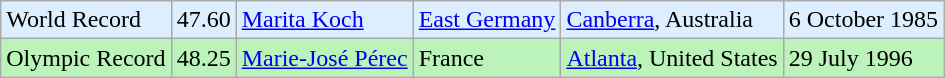<table class="wikitable">
<tr bgcolor = "ddeeff">
<td>World Record</td>
<td>47.60</td>
<td><a href='#'>Marita Koch</a></td>
<td><a href='#'>East Germany</a></td>
<td><a href='#'>Canberra</a>, Australia</td>
<td>6 October 1985</td>
</tr>
<tr bgcolor = "bbf3bb">
<td>Olympic Record</td>
<td>48.25</td>
<td><a href='#'>Marie-José Pérec</a></td>
<td>France</td>
<td><a href='#'>Atlanta</a>, United States</td>
<td>29 July 1996</td>
</tr>
</table>
